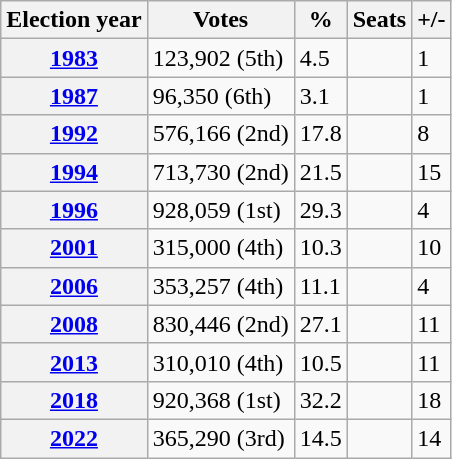<table class="wikitable">
<tr>
<th>Election year</th>
<th>Votes</th>
<th>%</th>
<th>Seats</th>
<th>+/-</th>
</tr>
<tr>
<th><a href='#'>1983</a></th>
<td>123,902 (5th)</td>
<td>4.5</td>
<td></td>
<td> 1</td>
</tr>
<tr>
<th><a href='#'>1987</a></th>
<td>96,350 (6th)</td>
<td>3.1</td>
<td></td>
<td> 1</td>
</tr>
<tr>
<th><a href='#'>1992</a></th>
<td>576,166 (2nd)</td>
<td>17.8</td>
<td></td>
<td> 8</td>
</tr>
<tr>
<th><a href='#'>1994</a></th>
<td>713,730 (2nd)</td>
<td>21.5</td>
<td></td>
<td> 15</td>
</tr>
<tr>
<th><a href='#'>1996</a></th>
<td>928,059 (1st)</td>
<td>29.3</td>
<td></td>
<td> 4</td>
</tr>
<tr>
<th><a href='#'>2001</a></th>
<td>315,000 (4th)</td>
<td>10.3</td>
<td></td>
<td> 10</td>
</tr>
<tr>
<th><a href='#'>2006</a></th>
<td>353,257 (4th)</td>
<td>11.1</td>
<td></td>
<td> 4</td>
</tr>
<tr>
<th><a href='#'>2008</a></th>
<td>830,446 (2nd)</td>
<td>27.1</td>
<td></td>
<td> 11</td>
</tr>
<tr>
<th><a href='#'>2013</a></th>
<td>310,010 (4th)</td>
<td>10.5</td>
<td></td>
<td> 11</td>
</tr>
<tr>
<th><a href='#'>2018</a></th>
<td>920,368 (1st)</td>
<td>32.2</td>
<td></td>
<td> 18</td>
</tr>
<tr>
<th><a href='#'>2022</a></th>
<td>365,290 (3rd)</td>
<td>14.5</td>
<td></td>
<td> 14</td>
</tr>
</table>
